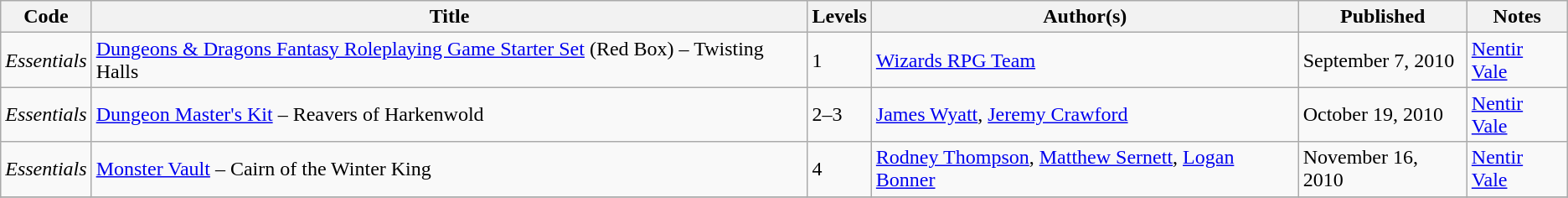<table class="sortable wikitable">
<tr>
<th>Code</th>
<th>Title</th>
<th>Levels</th>
<th>Author(s)</th>
<th>Published</th>
<th>Notes</th>
</tr>
<tr>
<td><em>Essentials</em></td>
<td><a href='#'>Dungeons & Dragons Fantasy Roleplaying Game Starter Set</a> (Red Box) – Twisting Halls</td>
<td>1</td>
<td><a href='#'>Wizards RPG Team</a></td>
<td>September 7, 2010</td>
<td><a href='#'>Nentir Vale</a></td>
</tr>
<tr>
<td><em>Essentials</em></td>
<td><a href='#'>Dungeon Master's Kit</a> – Reavers of Harkenwold</td>
<td>2–3</td>
<td><a href='#'>James Wyatt</a>, <a href='#'>Jeremy Crawford</a></td>
<td>October 19, 2010</td>
<td><a href='#'>Nentir Vale</a></td>
</tr>
<tr>
<td><em>Essentials</em></td>
<td><a href='#'>Monster Vault</a> – Cairn of the Winter King</td>
<td>4</td>
<td><a href='#'>Rodney Thompson</a>, <a href='#'>Matthew Sernett</a>, <a href='#'>Logan Bonner</a></td>
<td>November 16, 2010</td>
<td><a href='#'>Nentir Vale</a></td>
</tr>
<tr>
</tr>
</table>
